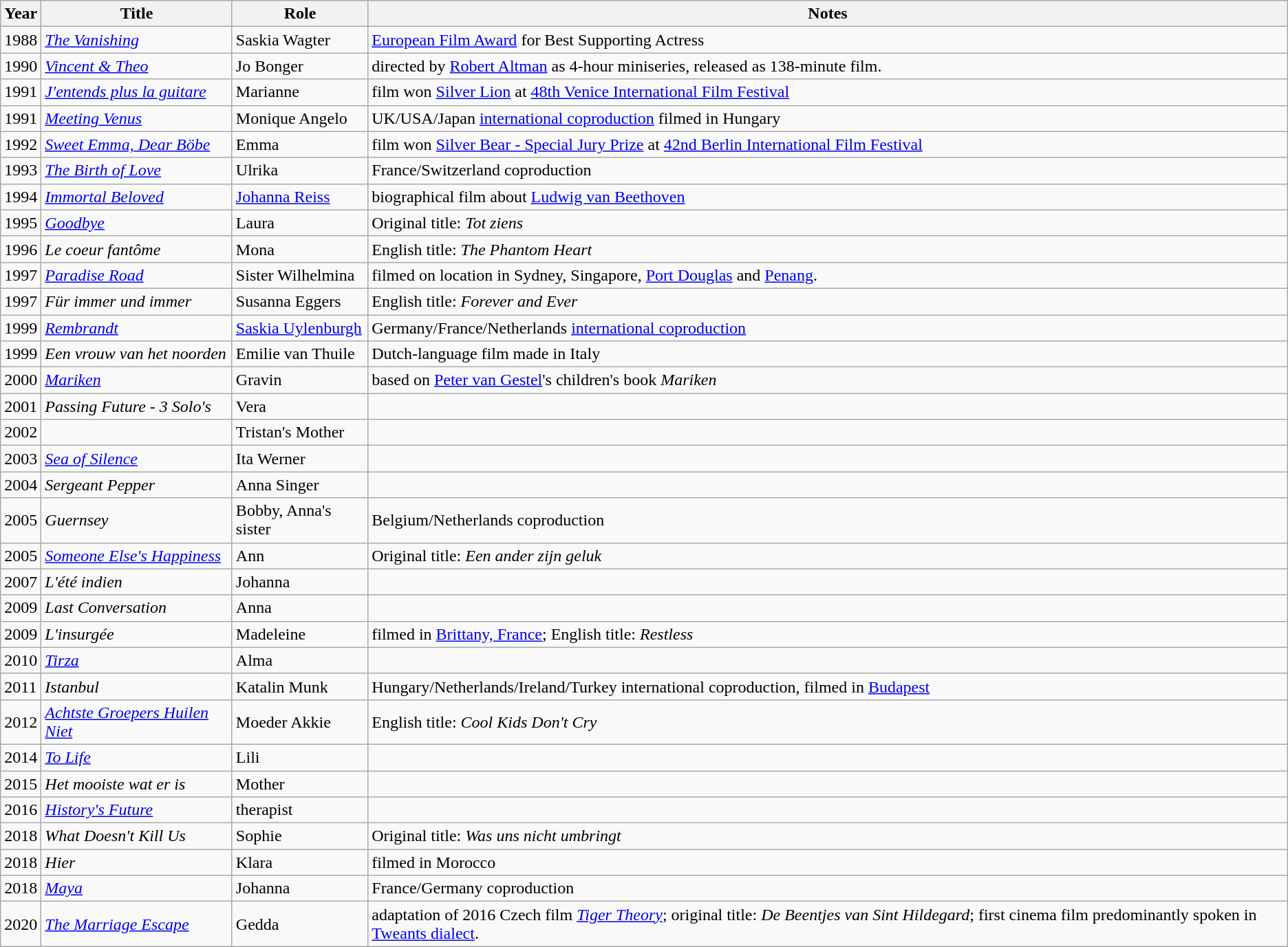<table class="wikitable">
<tr>
<th>Year</th>
<th>Title</th>
<th>Role</th>
<th>Notes</th>
</tr>
<tr>
<td>1988</td>
<td><em><a href='#'>The Vanishing</a></em></td>
<td>Saskia Wagter</td>
<td><a href='#'>European Film Award</a> for Best Supporting Actress</td>
</tr>
<tr>
<td>1990</td>
<td><em><a href='#'>Vincent & Theo</a></em></td>
<td>Jo Bonger</td>
<td>directed by <a href='#'>Robert Altman</a> as 4-hour miniseries, released as 138-minute film.</td>
</tr>
<tr>
<td>1991</td>
<td><em><a href='#'>J'entends plus la guitare</a></em></td>
<td>Marianne</td>
<td>film won <a href='#'>Silver Lion</a> at <a href='#'>48th Venice International Film Festival</a></td>
</tr>
<tr>
<td>1991</td>
<td><em><a href='#'>Meeting Venus</a></em></td>
<td>Monique Angelo</td>
<td>UK/USA/Japan <a href='#'>international coproduction</a> filmed in Hungary</td>
</tr>
<tr>
<td>1992</td>
<td><em><a href='#'>Sweet Emma, Dear Böbe</a></em></td>
<td>Emma</td>
<td>film won <a href='#'>Silver Bear - Special Jury Prize</a> at <a href='#'>42nd Berlin International Film Festival</a></td>
</tr>
<tr>
<td>1993</td>
<td><em><a href='#'>The Birth of Love</a></em></td>
<td>Ulrika</td>
<td>France/Switzerland coproduction</td>
</tr>
<tr>
<td>1994</td>
<td><em><a href='#'>Immortal Beloved</a></em></td>
<td><a href='#'>Johanna Reiss</a></td>
<td>biographical film about <a href='#'>Ludwig van Beethoven</a></td>
</tr>
<tr>
<td>1995</td>
<td><em><a href='#'>Goodbye</a></em></td>
<td>Laura</td>
<td>Original title: <em>Tot ziens</em></td>
</tr>
<tr>
<td>1996</td>
<td><em>Le coeur fantôme</em></td>
<td>Mona</td>
<td>English title: <em>The Phantom Heart</em></td>
</tr>
<tr>
<td>1997</td>
<td><em><a href='#'>Paradise Road</a></em></td>
<td>Sister Wilhelmina</td>
<td>filmed on location in Sydney, Singapore, <a href='#'>Port Douglas</a> and <a href='#'>Penang</a>.</td>
</tr>
<tr>
<td>1997</td>
<td><em>Für immer und immer</em></td>
<td>Susanna Eggers</td>
<td>English title: <em>Forever and Ever</em></td>
</tr>
<tr>
<td>1999</td>
<td><em><a href='#'>Rembrandt</a></em></td>
<td><a href='#'>Saskia Uylenburgh</a></td>
<td>Germany/France/Netherlands <a href='#'>international coproduction</a></td>
</tr>
<tr>
<td>1999</td>
<td><em>Een vrouw van het noorden</em></td>
<td>Emilie van Thuile</td>
<td>Dutch-language film made in Italy</td>
</tr>
<tr>
<td>2000</td>
<td><em><a href='#'>Mariken</a></em></td>
<td>Gravin</td>
<td>based on <a href='#'>Peter van Gestel</a>'s children's book <em>Mariken</em></td>
</tr>
<tr>
<td>2001</td>
<td><em>Passing Future - 3 Solo's</em></td>
<td>Vera</td>
<td></td>
</tr>
<tr>
<td>2002</td>
<td><em></em></td>
<td>Tristan's Mother</td>
<td></td>
</tr>
<tr>
<td>2003</td>
<td><em><a href='#'>Sea of Silence</a></em></td>
<td>Ita Werner</td>
<td></td>
</tr>
<tr>
<td>2004</td>
<td><em>Sergeant Pepper</em></td>
<td>Anna Singer</td>
<td></td>
</tr>
<tr>
<td>2005</td>
<td><em>Guernsey</em></td>
<td>Bobby, Anna's sister</td>
<td>Belgium/Netherlands coproduction</td>
</tr>
<tr>
<td>2005</td>
<td><em><a href='#'>Someone Else's Happiness</a></em></td>
<td>Ann</td>
<td>Original title: <em>Een ander zijn geluk</em></td>
</tr>
<tr>
<td>2007</td>
<td><em>L'été indien</em></td>
<td>Johanna</td>
<td></td>
</tr>
<tr>
<td>2009</td>
<td><em>Last Conversation</em></td>
<td>Anna</td>
<td></td>
</tr>
<tr>
<td>2009</td>
<td><em>L'insurgée</em></td>
<td>Madeleine</td>
<td>filmed in <a href='#'>Brittany, France</a>; English title: <em>Restless</em></td>
</tr>
<tr>
<td>2010</td>
<td><em><a href='#'>Tirza</a></em></td>
<td>Alma</td>
<td></td>
</tr>
<tr>
<td>2011</td>
<td><em>Istanbul</em></td>
<td>Katalin Munk</td>
<td>Hungary/Netherlands/Ireland/Turkey international coproduction, filmed in <a href='#'>Budapest</a></td>
</tr>
<tr>
<td>2012</td>
<td><em><a href='#'>Achtste Groepers Huilen Niet</a></em></td>
<td>Moeder Akkie</td>
<td>English title: <em>Cool Kids Don't Cry</em></td>
</tr>
<tr>
<td>2014</td>
<td><em><a href='#'>To Life</a></em></td>
<td>Lili</td>
<td></td>
</tr>
<tr>
<td>2015</td>
<td><em>Het mooiste wat er is</em></td>
<td>Mother</td>
<td></td>
</tr>
<tr>
<td>2016</td>
<td><em><a href='#'>History's Future</a></em></td>
<td>therapist</td>
</tr>
<tr>
<td>2018</td>
<td><em>What Doesn't Kill Us</em></td>
<td>Sophie</td>
<td>Original title: <em>Was uns nicht umbringt</em></td>
</tr>
<tr>
<td>2018</td>
<td><em>Hier</em></td>
<td>Klara</td>
<td>filmed in Morocco</td>
</tr>
<tr>
<td>2018</td>
<td><em><a href='#'>Maya</a></em></td>
<td>Johanna</td>
<td>France/Germany coproduction</td>
</tr>
<tr>
<td>2020</td>
<td><em><a href='#'>The Marriage Escape</a></em></td>
<td>Gedda</td>
<td>adaptation of 2016 Czech film <em><a href='#'>Tiger Theory</a></em>; original title: <em>De Beentjes van Sint Hildegard</em>; first cinema film predominantly spoken in <a href='#'>Tweants dialect</a>.</td>
</tr>
</table>
